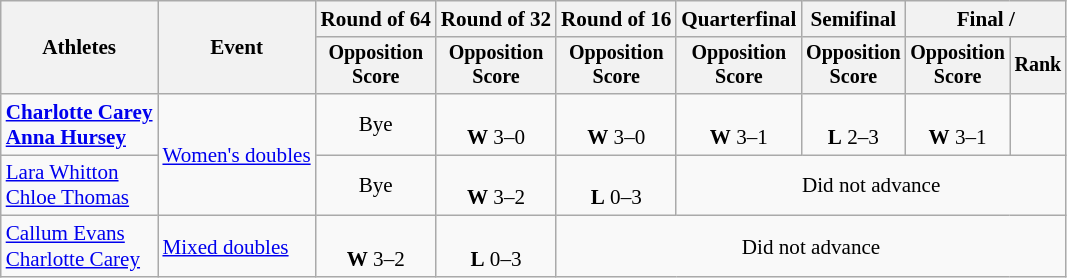<table class=wikitable style=font-size:88%;text-align:center>
<tr>
<th rowspan=2>Athletes</th>
<th rowspan=2>Event</th>
<th>Round of 64</th>
<th>Round of 32</th>
<th>Round of 16</th>
<th>Quarterfinal</th>
<th>Semifinal</th>
<th colspan=2>Final / </th>
</tr>
<tr style=font-size:95%>
<th>Opposition<br>Score</th>
<th>Opposition<br>Score</th>
<th>Opposition<br>Score</th>
<th>Opposition<br>Score</th>
<th>Opposition<br>Score</th>
<th>Opposition<br>Score</th>
<th>Rank</th>
</tr>
<tr>
<td align=left><strong><a href='#'>Charlotte Carey</a><br><a href='#'>Anna Hursey</a></strong></td>
<td align=left rowspan=2><a href='#'>Women's doubles</a></td>
<td>Bye</td>
<td><br><strong>W</strong> 3–0</td>
<td><br><strong>W</strong> 3–0</td>
<td><br><strong>W</strong> 3–1</td>
<td><br><strong>L</strong> 2–3</td>
<td><br><strong>W</strong> 3–1</td>
<td></td>
</tr>
<tr>
<td align=left><a href='#'>Lara Whitton</a><br><a href='#'>Chloe Thomas</a></td>
<td>Bye</td>
<td><br><strong>W</strong> 3–2</td>
<td><br><strong>L</strong> 0–3</td>
<td colspan=4>Did not advance</td>
</tr>
<tr>
<td align=left><a href='#'>Callum Evans</a><br><a href='#'>Charlotte Carey</a></td>
<td align=left><a href='#'>Mixed doubles</a></td>
<td><br><strong>W</strong> 3–2</td>
<td><br><strong>L</strong> 0–3</td>
<td colspan=5>Did not advance</td>
</tr>
</table>
